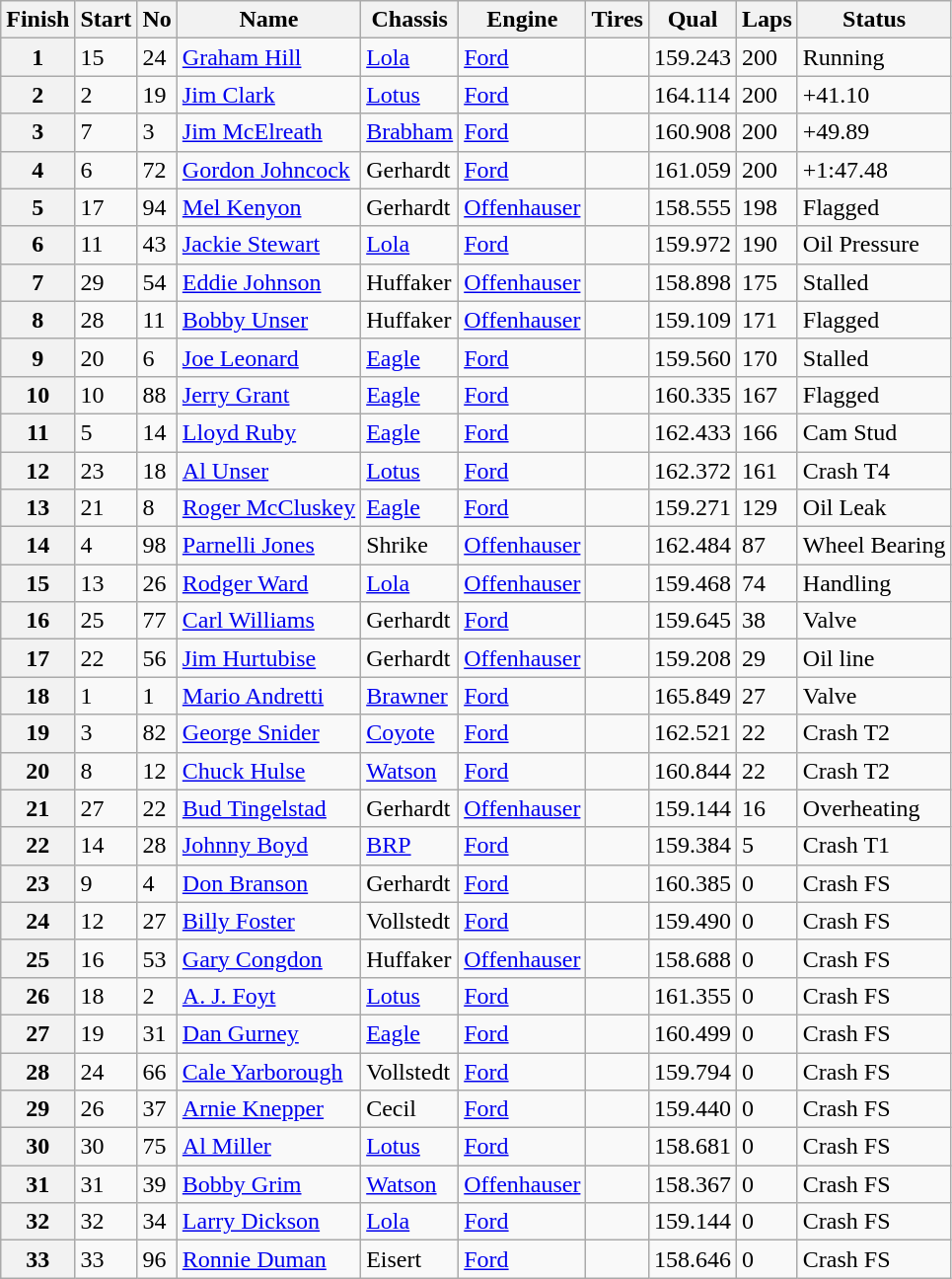<table class="wikitable">
<tr>
<th>Finish</th>
<th>Start</th>
<th>No</th>
<th>Name</th>
<th>Chassis</th>
<th>Engine</th>
<th>Tires</th>
<th>Qual</th>
<th>Laps</th>
<th>Status</th>
</tr>
<tr>
<th>1</th>
<td>15</td>
<td>24</td>
<td> <a href='#'>Graham Hill</a> <strong></strong></td>
<td><a href='#'>Lola</a></td>
<td><a href='#'>Ford</a></td>
<td align=center></td>
<td>159.243</td>
<td>200</td>
<td>Running</td>
</tr>
<tr>
<th>2</th>
<td>2</td>
<td>19</td>
<td> <a href='#'>Jim Clark</a> <strong></strong></td>
<td><a href='#'>Lotus</a></td>
<td><a href='#'>Ford</a></td>
<td align=center></td>
<td>164.114</td>
<td>200</td>
<td>+41.10</td>
</tr>
<tr>
<th>3</th>
<td>7</td>
<td>3</td>
<td> <a href='#'>Jim McElreath</a></td>
<td><a href='#'>Brabham</a></td>
<td><a href='#'>Ford</a></td>
<td align=center></td>
<td>160.908</td>
<td>200</td>
<td>+49.89</td>
</tr>
<tr>
<th>4</th>
<td>6</td>
<td>72</td>
<td> <a href='#'>Gordon Johncock</a></td>
<td>Gerhardt</td>
<td><a href='#'>Ford</a></td>
<td align=center></td>
<td>161.059</td>
<td>200</td>
<td>+1:47.48</td>
</tr>
<tr>
<th>5</th>
<td>17</td>
<td>94</td>
<td> <a href='#'>Mel Kenyon</a> <strong></strong></td>
<td>Gerhardt</td>
<td><a href='#'>Offenhauser</a></td>
<td align=center></td>
<td>158.555</td>
<td>198</td>
<td>Flagged</td>
</tr>
<tr>
<th>6</th>
<td>11</td>
<td>43</td>
<td> <a href='#'>Jackie Stewart</a> <strong></strong></td>
<td><a href='#'>Lola</a></td>
<td><a href='#'>Ford</a></td>
<td align=center></td>
<td>159.972</td>
<td>190</td>
<td>Oil Pressure</td>
</tr>
<tr>
<th>7</th>
<td>29</td>
<td>54</td>
<td> <a href='#'>Eddie Johnson</a></td>
<td>Huffaker</td>
<td><a href='#'>Offenhauser</a></td>
<td align=center></td>
<td>158.898</td>
<td>175</td>
<td>Stalled</td>
</tr>
<tr>
<th>8</th>
<td>28</td>
<td>11</td>
<td> <a href='#'>Bobby Unser</a></td>
<td>Huffaker</td>
<td><a href='#'>Offenhauser</a></td>
<td align=center></td>
<td>159.109</td>
<td>171</td>
<td>Flagged</td>
</tr>
<tr>
<th>9</th>
<td>20</td>
<td>6</td>
<td> <a href='#'>Joe Leonard</a></td>
<td><a href='#'>Eagle</a></td>
<td><a href='#'>Ford</a></td>
<td align=center></td>
<td>159.560</td>
<td>170</td>
<td>Stalled</td>
</tr>
<tr>
<th>10</th>
<td>10</td>
<td>88</td>
<td> <a href='#'>Jerry Grant</a></td>
<td><a href='#'>Eagle</a></td>
<td><a href='#'>Ford</a></td>
<td align=center></td>
<td>160.335</td>
<td>167</td>
<td>Flagged</td>
</tr>
<tr>
<th>11</th>
<td>5</td>
<td>14</td>
<td> <a href='#'>Lloyd Ruby</a></td>
<td><a href='#'>Eagle</a></td>
<td><a href='#'>Ford</a></td>
<td align=center></td>
<td>162.433</td>
<td>166</td>
<td>Cam Stud</td>
</tr>
<tr>
<th>12</th>
<td>23</td>
<td>18</td>
<td> <a href='#'>Al Unser</a></td>
<td><a href='#'>Lotus</a></td>
<td><a href='#'>Ford</a></td>
<td align=center></td>
<td>162.372</td>
<td>161</td>
<td>Crash T4</td>
</tr>
<tr>
<th>13</th>
<td>21</td>
<td>8</td>
<td> <a href='#'>Roger McCluskey</a></td>
<td><a href='#'>Eagle</a></td>
<td><a href='#'>Ford</a></td>
<td align=center></td>
<td>159.271</td>
<td>129</td>
<td>Oil Leak</td>
</tr>
<tr>
<th>14</th>
<td>4</td>
<td>98</td>
<td> <a href='#'>Parnelli Jones</a> <strong></strong></td>
<td>Shrike</td>
<td><a href='#'>Offenhauser</a></td>
<td align=center></td>
<td>162.484</td>
<td>87</td>
<td>Wheel Bearing</td>
</tr>
<tr>
<th>15</th>
<td>13</td>
<td>26</td>
<td> <a href='#'>Rodger Ward</a> <strong></strong></td>
<td><a href='#'>Lola</a></td>
<td><a href='#'>Offenhauser</a></td>
<td align=center></td>
<td>159.468</td>
<td>74</td>
<td>Handling</td>
</tr>
<tr>
<th>16</th>
<td>25</td>
<td>77</td>
<td> <a href='#'>Carl Williams</a> <strong></strong></td>
<td>Gerhardt</td>
<td><a href='#'>Ford</a></td>
<td align=center></td>
<td>159.645</td>
<td>38</td>
<td>Valve</td>
</tr>
<tr>
<th>17</th>
<td>22</td>
<td>56</td>
<td> <a href='#'>Jim Hurtubise</a></td>
<td>Gerhardt</td>
<td><a href='#'>Offenhauser</a></td>
<td align=center></td>
<td>159.208</td>
<td>29</td>
<td>Oil line</td>
</tr>
<tr>
<th>18</th>
<td>1</td>
<td>1</td>
<td> <a href='#'>Mario Andretti</a></td>
<td><a href='#'>Brawner</a></td>
<td><a href='#'>Ford</a></td>
<td align=center></td>
<td>165.849</td>
<td>27</td>
<td>Valve</td>
</tr>
<tr>
<th>19</th>
<td>3</td>
<td>82</td>
<td> <a href='#'>George Snider</a></td>
<td><a href='#'>Coyote</a></td>
<td><a href='#'>Ford</a></td>
<td align=center></td>
<td>162.521</td>
<td>22</td>
<td>Crash T2</td>
</tr>
<tr>
<th>20</th>
<td>8</td>
<td>12</td>
<td> <a href='#'>Chuck Hulse</a></td>
<td><a href='#'>Watson</a></td>
<td><a href='#'>Ford</a></td>
<td align=center></td>
<td>160.844</td>
<td>22</td>
<td>Crash T2</td>
</tr>
<tr>
<th>21</th>
<td>27</td>
<td>22</td>
<td> <a href='#'>Bud Tingelstad</a></td>
<td>Gerhardt</td>
<td><a href='#'>Offenhauser</a></td>
<td align=center></td>
<td>159.144</td>
<td>16</td>
<td>Overheating</td>
</tr>
<tr>
<th>22</th>
<td>14</td>
<td>28</td>
<td> <a href='#'>Johnny Boyd</a></td>
<td><a href='#'>BRP</a></td>
<td><a href='#'>Ford</a></td>
<td align=center></td>
<td>159.384</td>
<td>5</td>
<td>Crash T1</td>
</tr>
<tr>
<th>23</th>
<td>9</td>
<td>4</td>
<td> <a href='#'>Don Branson</a></td>
<td>Gerhardt</td>
<td><a href='#'>Ford</a></td>
<td align=center></td>
<td>160.385</td>
<td>0</td>
<td>Crash FS</td>
</tr>
<tr>
<th>24</th>
<td>12</td>
<td>27</td>
<td> <a href='#'>Billy Foster</a></td>
<td>Vollstedt</td>
<td><a href='#'>Ford</a></td>
<td align=center></td>
<td>159.490</td>
<td>0</td>
<td>Crash FS</td>
</tr>
<tr>
<th>25</th>
<td>16</td>
<td>53</td>
<td> <a href='#'>Gary Congdon</a> <strong></strong></td>
<td>Huffaker</td>
<td><a href='#'>Offenhauser</a></td>
<td align=center></td>
<td>158.688</td>
<td>0</td>
<td>Crash FS</td>
</tr>
<tr>
<th>26</th>
<td>18</td>
<td>2</td>
<td> <a href='#'>A. J. Foyt</a> <strong></strong></td>
<td><a href='#'>Lotus</a></td>
<td><a href='#'>Ford</a></td>
<td align=center></td>
<td>161.355</td>
<td>0</td>
<td>Crash FS</td>
</tr>
<tr>
<th>27</th>
<td>19</td>
<td>31</td>
<td> <a href='#'>Dan Gurney</a></td>
<td><a href='#'>Eagle</a></td>
<td><a href='#'>Ford</a></td>
<td align=center></td>
<td>160.499</td>
<td>0</td>
<td>Crash FS</td>
</tr>
<tr>
<th>28</th>
<td>24</td>
<td>66</td>
<td> <a href='#'>Cale Yarborough</a> <strong></strong></td>
<td>Vollstedt</td>
<td><a href='#'>Ford</a></td>
<td align=center></td>
<td>159.794</td>
<td>0</td>
<td>Crash FS</td>
</tr>
<tr>
<th>29</th>
<td>26</td>
<td>37</td>
<td> <a href='#'>Arnie Knepper</a></td>
<td>Cecil</td>
<td><a href='#'>Ford</a></td>
<td align=center></td>
<td>159.440</td>
<td>0</td>
<td>Crash FS</td>
</tr>
<tr>
<th>30</th>
<td>30</td>
<td>75</td>
<td> <a href='#'>Al Miller</a></td>
<td><a href='#'>Lotus</a></td>
<td><a href='#'>Ford</a></td>
<td align=center></td>
<td>158.681</td>
<td>0</td>
<td>Crash FS</td>
</tr>
<tr>
<th>31</th>
<td>31</td>
<td>39</td>
<td> <a href='#'>Bobby Grim</a></td>
<td><a href='#'>Watson</a></td>
<td><a href='#'>Offenhauser</a></td>
<td align=center></td>
<td>158.367</td>
<td>0</td>
<td>Crash FS</td>
</tr>
<tr>
<th>32</th>
<td>32</td>
<td>34</td>
<td> <a href='#'>Larry Dickson</a> <strong></strong></td>
<td><a href='#'>Lola</a></td>
<td><a href='#'>Ford</a></td>
<td align=center></td>
<td>159.144</td>
<td>0</td>
<td>Crash FS</td>
</tr>
<tr>
<th>33</th>
<td>33</td>
<td>96</td>
<td> <a href='#'>Ronnie Duman</a></td>
<td>Eisert</td>
<td><a href='#'>Ford</a></td>
<td align=center></td>
<td>158.646</td>
<td>0</td>
<td>Crash FS</td>
</tr>
</table>
